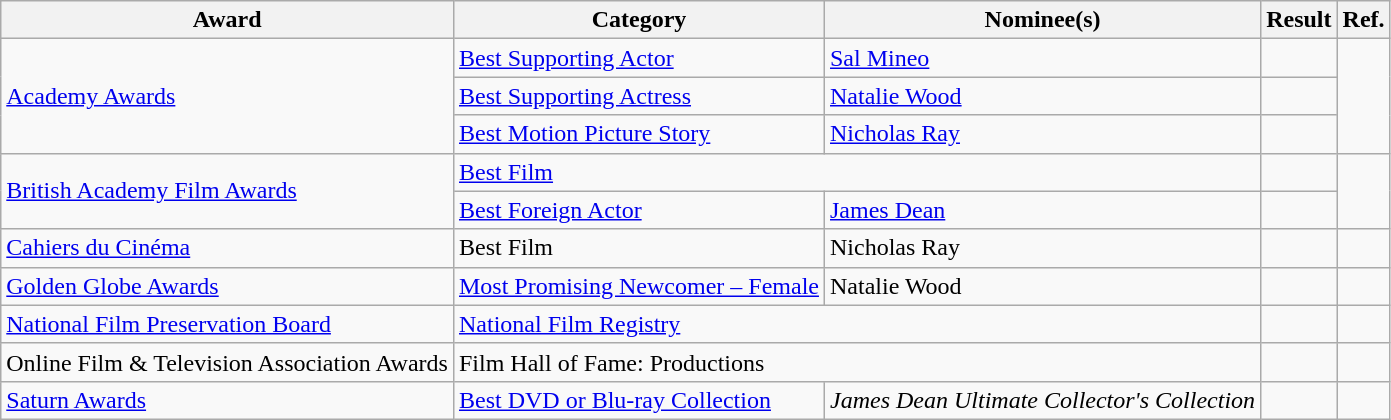<table class="wikitable plainrowheaders">
<tr>
<th>Award</th>
<th>Category</th>
<th>Nominee(s)</th>
<th>Result</th>
<th>Ref.</th>
</tr>
<tr>
<td rowspan="3"><a href='#'>Academy Awards</a></td>
<td><a href='#'>Best Supporting Actor</a></td>
<td><a href='#'>Sal Mineo</a></td>
<td></td>
<td align="center" rowspan="3"></td>
</tr>
<tr>
<td><a href='#'>Best Supporting Actress</a></td>
<td><a href='#'>Natalie Wood</a></td>
<td></td>
</tr>
<tr>
<td><a href='#'>Best Motion Picture Story</a></td>
<td><a href='#'>Nicholas Ray</a></td>
<td></td>
</tr>
<tr>
<td rowspan="2"><a href='#'>British Academy Film Awards</a></td>
<td colspan="2"><a href='#'>Best Film</a></td>
<td></td>
<td align="center" rowspan="2"></td>
</tr>
<tr>
<td><a href='#'>Best Foreign Actor</a></td>
<td><a href='#'>James Dean</a></td>
<td></td>
</tr>
<tr>
<td><a href='#'>Cahiers du Cinéma</a></td>
<td>Best Film</td>
<td>Nicholas Ray</td>
<td></td>
</tr>
<tr>
<td><a href='#'>Golden Globe Awards</a></td>
<td><a href='#'>Most Promising Newcomer – Female</a></td>
<td>Natalie Wood</td>
<td></td>
<td align="center"></td>
</tr>
<tr>
<td><a href='#'>National Film Preservation Board</a></td>
<td colspan="2"><a href='#'>National Film Registry</a></td>
<td></td>
<td align="center"></td>
</tr>
<tr>
<td>Online Film & Television Association Awards</td>
<td colspan="2">Film Hall of Fame: Productions</td>
<td></td>
<td align="center"></td>
</tr>
<tr>
<td><a href='#'>Saturn Awards</a></td>
<td><a href='#'>Best DVD or Blu-ray Collection</a></td>
<td><em>James Dean Ultimate Collector's Collection</em></td>
<td></td>
<td align="center"></td>
</tr>
</table>
